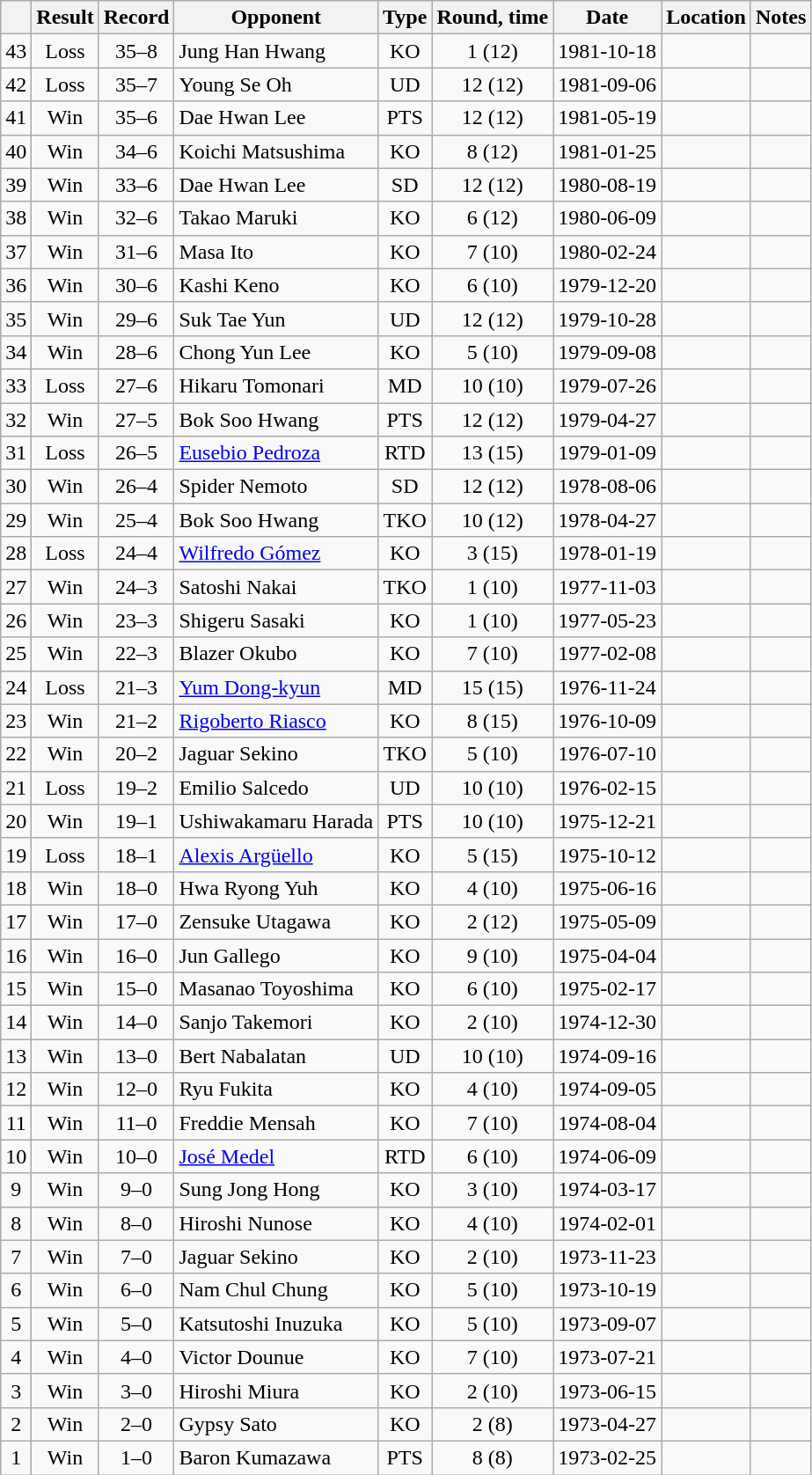<table class=wikitable style=text-align:center>
<tr>
<th></th>
<th>Result</th>
<th>Record</th>
<th>Opponent</th>
<th>Type</th>
<th>Round, time</th>
<th>Date</th>
<th>Location</th>
<th>Notes</th>
</tr>
<tr>
<td>43</td>
<td>Loss</td>
<td>35–8</td>
<td align=left>Jung Han Hwang</td>
<td>KO</td>
<td>1 (12)</td>
<td>1981-10-18</td>
<td align=left></td>
<td align=left></td>
</tr>
<tr>
<td>42</td>
<td>Loss</td>
<td>35–7</td>
<td align=left>Young Se Oh</td>
<td>UD</td>
<td>12 (12)</td>
<td>1981-09-06</td>
<td align=left></td>
<td align=left></td>
</tr>
<tr>
<td>41</td>
<td>Win</td>
<td>35–6</td>
<td align=left>Dae Hwan Lee</td>
<td>PTS</td>
<td>12 (12)</td>
<td>1981-05-19</td>
<td align=left></td>
<td align=left></td>
</tr>
<tr>
<td>40</td>
<td>Win</td>
<td>34–6</td>
<td align=left>Koichi Matsushima</td>
<td>KO</td>
<td>8 (12)</td>
<td>1981-01-25</td>
<td align=left></td>
<td align=left></td>
</tr>
<tr>
<td>39</td>
<td>Win</td>
<td>33–6</td>
<td align=left>Dae Hwan Lee</td>
<td>SD</td>
<td>12 (12)</td>
<td>1980-08-19</td>
<td align=left></td>
<td align=left></td>
</tr>
<tr>
<td>38</td>
<td>Win</td>
<td>32–6</td>
<td align=left>Takao Maruki</td>
<td>KO</td>
<td>6 (12)</td>
<td>1980-06-09</td>
<td align=left></td>
<td align=left></td>
</tr>
<tr>
<td>37</td>
<td>Win</td>
<td>31–6</td>
<td align=left>Masa Ito</td>
<td>KO</td>
<td>7 (10)</td>
<td>1980-02-24</td>
<td align=left></td>
<td align=left></td>
</tr>
<tr>
<td>36</td>
<td>Win</td>
<td>30–6</td>
<td align=left>Kashi Keno</td>
<td>KO</td>
<td>6 (10)</td>
<td>1979-12-20</td>
<td align=left></td>
<td align=left></td>
</tr>
<tr>
<td>35</td>
<td>Win</td>
<td>29–6</td>
<td align=left>Suk Tae Yun</td>
<td>UD</td>
<td>12 (12)</td>
<td>1979-10-28</td>
<td align=left></td>
<td align=left></td>
</tr>
<tr>
<td>34</td>
<td>Win</td>
<td>28–6</td>
<td align=left>Chong Yun Lee</td>
<td>KO</td>
<td>5 (10)</td>
<td>1979-09-08</td>
<td align=left></td>
<td align=left></td>
</tr>
<tr>
<td>33</td>
<td>Loss</td>
<td>27–6</td>
<td align=left>Hikaru Tomonari</td>
<td>MD</td>
<td>10 (10)</td>
<td>1979-07-26</td>
<td align=left></td>
<td align=left></td>
</tr>
<tr>
<td>32</td>
<td>Win</td>
<td>27–5</td>
<td align=left>Bok Soo Hwang</td>
<td>PTS</td>
<td>12 (12)</td>
<td>1979-04-27</td>
<td align=left></td>
<td align=left></td>
</tr>
<tr>
<td>31</td>
<td>Loss</td>
<td>26–5</td>
<td align=left><a href='#'>Eusebio Pedroza</a></td>
<td>RTD</td>
<td>13 (15)</td>
<td>1979-01-09</td>
<td align=left></td>
<td align=left></td>
</tr>
<tr>
<td>30</td>
<td>Win</td>
<td>26–4</td>
<td align=left>Spider Nemoto</td>
<td>SD</td>
<td>12 (12)</td>
<td>1978-08-06</td>
<td align=left></td>
<td align=left></td>
</tr>
<tr>
<td>29</td>
<td>Win</td>
<td>25–4</td>
<td align=left>Bok Soo Hwang</td>
<td>TKO</td>
<td>10 (12)</td>
<td>1978-04-27</td>
<td align=left></td>
<td align=left></td>
</tr>
<tr>
<td>28</td>
<td>Loss</td>
<td>24–4</td>
<td align=left><a href='#'>Wilfredo Gómez</a></td>
<td>KO</td>
<td>3 (15)</td>
<td>1978-01-19</td>
<td align=left></td>
<td align=left></td>
</tr>
<tr>
<td>27</td>
<td>Win</td>
<td>24–3</td>
<td align=left>Satoshi Nakai</td>
<td>TKO</td>
<td>1 (10)</td>
<td>1977-11-03</td>
<td align=left></td>
<td align=left></td>
</tr>
<tr>
<td>26</td>
<td>Win</td>
<td>23–3</td>
<td align=left>Shigeru Sasaki</td>
<td>KO</td>
<td>1 (10)</td>
<td>1977-05-23</td>
<td align=left></td>
<td align=left></td>
</tr>
<tr>
<td>25</td>
<td>Win</td>
<td>22–3</td>
<td align=left>Blazer Okubo</td>
<td>KO</td>
<td>7 (10)</td>
<td>1977-02-08</td>
<td align=left></td>
<td align=left></td>
</tr>
<tr>
<td>24</td>
<td>Loss</td>
<td>21–3</td>
<td align=left><a href='#'>Yum Dong-kyun</a></td>
<td>MD</td>
<td>15 (15)</td>
<td>1976-11-24</td>
<td align=left></td>
<td align=left></td>
</tr>
<tr>
<td>23</td>
<td>Win</td>
<td>21–2</td>
<td align=left><a href='#'>Rigoberto Riasco</a></td>
<td>KO</td>
<td>8 (15)</td>
<td>1976-10-09</td>
<td align=left></td>
<td align=left></td>
</tr>
<tr>
<td>22</td>
<td>Win</td>
<td>20–2</td>
<td align=left>Jaguar Sekino</td>
<td>TKO</td>
<td>5 (10)</td>
<td>1976-07-10</td>
<td align=left></td>
<td align=left></td>
</tr>
<tr>
<td>21</td>
<td>Loss</td>
<td>19–2</td>
<td align=left>Emilio Salcedo</td>
<td>UD</td>
<td>10 (10)</td>
<td>1976-02-15</td>
<td align=left></td>
<td align=left></td>
</tr>
<tr>
<td>20</td>
<td>Win</td>
<td>19–1</td>
<td align=left>Ushiwakamaru Harada</td>
<td>PTS</td>
<td>10 (10)</td>
<td>1975-12-21</td>
<td align=left></td>
<td align=left></td>
</tr>
<tr>
<td>19</td>
<td>Loss</td>
<td>18–1</td>
<td align=left><a href='#'>Alexis Argüello</a></td>
<td>KO</td>
<td>5 (15)</td>
<td>1975-10-12</td>
<td align=left></td>
<td align=left></td>
</tr>
<tr>
<td>18</td>
<td>Win</td>
<td>18–0</td>
<td align=left>Hwa Ryong Yuh</td>
<td>KO</td>
<td>4 (10)</td>
<td>1975-06-16</td>
<td align=left></td>
<td align=left></td>
</tr>
<tr>
<td>17</td>
<td>Win</td>
<td>17–0</td>
<td align=left>Zensuke Utagawa</td>
<td>KO</td>
<td>2 (12)</td>
<td>1975-05-09</td>
<td align=left></td>
<td align=left></td>
</tr>
<tr>
<td>16</td>
<td>Win</td>
<td>16–0</td>
<td align=left>Jun Gallego</td>
<td>KO</td>
<td>9 (10)</td>
<td>1975-04-04</td>
<td align=left></td>
<td align=left></td>
</tr>
<tr>
<td>15</td>
<td>Win</td>
<td>15–0</td>
<td align=left>Masanao Toyoshima</td>
<td>KO</td>
<td>6 (10)</td>
<td>1975-02-17</td>
<td align=left></td>
<td align=left></td>
</tr>
<tr>
<td>14</td>
<td>Win</td>
<td>14–0</td>
<td align=left>Sanjo Takemori</td>
<td>KO</td>
<td>2 (10)</td>
<td>1974-12-30</td>
<td align=left></td>
<td align=left></td>
</tr>
<tr>
<td>13</td>
<td>Win</td>
<td>13–0</td>
<td align=left>Bert Nabalatan</td>
<td>UD</td>
<td>10 (10)</td>
<td>1974-09-16</td>
<td align=left></td>
<td align=left></td>
</tr>
<tr>
<td>12</td>
<td>Win</td>
<td>12–0</td>
<td align=left>Ryu Fukita</td>
<td>KO</td>
<td>4 (10)</td>
<td>1974-09-05</td>
<td align=left></td>
<td align=left></td>
</tr>
<tr>
<td>11</td>
<td>Win</td>
<td>11–0</td>
<td align=left>Freddie Mensah</td>
<td>KO</td>
<td>7 (10)</td>
<td>1974-08-04</td>
<td align=left></td>
<td align=left></td>
</tr>
<tr>
<td>10</td>
<td>Win</td>
<td>10–0</td>
<td align=left><a href='#'>José Medel</a></td>
<td>RTD</td>
<td>6 (10)</td>
<td>1974-06-09</td>
<td align=left></td>
<td align=left></td>
</tr>
<tr>
<td>9</td>
<td>Win</td>
<td>9–0</td>
<td align=left>Sung Jong Hong</td>
<td>KO</td>
<td>3 (10)</td>
<td>1974-03-17</td>
<td align=left></td>
<td align=left></td>
</tr>
<tr>
<td>8</td>
<td>Win</td>
<td>8–0</td>
<td align=left>Hiroshi Nunose</td>
<td>KO</td>
<td>4 (10)</td>
<td>1974-02-01</td>
<td align=left></td>
<td align=left></td>
</tr>
<tr>
<td>7</td>
<td>Win</td>
<td>7–0</td>
<td align=left>Jaguar Sekino</td>
<td>KO</td>
<td>2 (10)</td>
<td>1973-11-23</td>
<td align=left></td>
<td align=left></td>
</tr>
<tr>
<td>6</td>
<td>Win</td>
<td>6–0</td>
<td align=left>Nam Chul Chung</td>
<td>KO</td>
<td>5 (10)</td>
<td>1973-10-19</td>
<td align=left></td>
<td align=left></td>
</tr>
<tr>
<td>5</td>
<td>Win</td>
<td>5–0</td>
<td align=left>Katsutoshi Inuzuka</td>
<td>KO</td>
<td>5 (10)</td>
<td>1973-09-07</td>
<td align=left></td>
<td align=left></td>
</tr>
<tr>
<td>4</td>
<td>Win</td>
<td>4–0</td>
<td align=left>Victor Dounue</td>
<td>KO</td>
<td>7 (10)</td>
<td>1973-07-21</td>
<td align=left></td>
<td align=left></td>
</tr>
<tr>
<td>3</td>
<td>Win</td>
<td>3–0</td>
<td align=left>Hiroshi Miura</td>
<td>KO</td>
<td>2 (10)</td>
<td>1973-06-15</td>
<td align=left></td>
<td align=left></td>
</tr>
<tr>
<td>2</td>
<td>Win</td>
<td>2–0</td>
<td align=left>Gypsy Sato</td>
<td>KO</td>
<td>2 (8)</td>
<td>1973-04-27</td>
<td align=left></td>
<td align=left></td>
</tr>
<tr>
<td>1</td>
<td>Win</td>
<td>1–0</td>
<td align=left>Baron Kumazawa</td>
<td>PTS</td>
<td>8 (8)</td>
<td>1973-02-25</td>
<td align=left></td>
<td align=left></td>
</tr>
</table>
